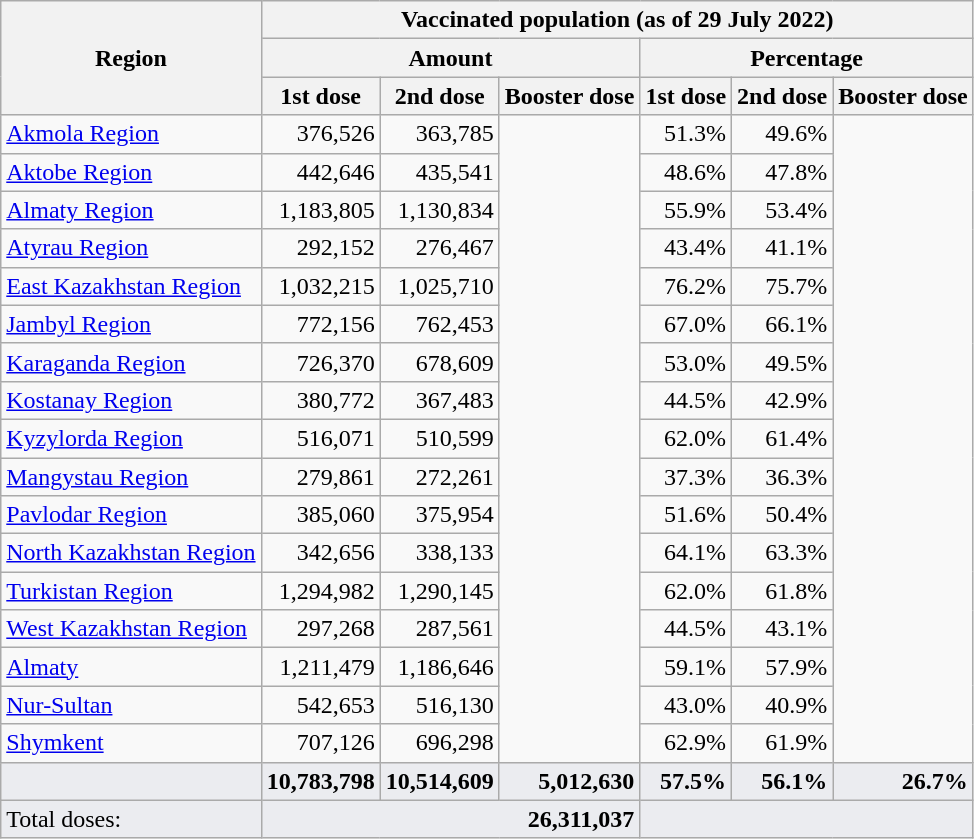<table class="wikitable sortable centered" style="text-align:right;">
<tr>
<th rowspan="3">Region</th>
<th colspan="6">Vaccinated population (as of 29 July 2022)</th>
</tr>
<tr>
<th colspan="3">Amount</th>
<th colspan="3">Percentage</th>
</tr>
<tr>
<th>1st dose</th>
<th>2nd dose</th>
<th>Booster dose</th>
<th>1st dose</th>
<th>2nd dose</th>
<th>Booster dose</th>
</tr>
<tr>
<td style="text-align:left"><a href='#'>Akmola Region</a></td>
<td>376,526</td>
<td>363,785</td>
<td rowspan="17"></td>
<td>51.3%</td>
<td>49.6%</td>
<td rowspan="17"></td>
</tr>
<tr>
<td style="text-align:left"><a href='#'>Aktobe Region</a></td>
<td>442,646</td>
<td>435,541</td>
<td>48.6%</td>
<td>47.8%</td>
</tr>
<tr>
<td style="text-align:left"><a href='#'>Almaty Region</a></td>
<td>1,183,805</td>
<td>1,130,834</td>
<td>55.9%</td>
<td>53.4%</td>
</tr>
<tr>
<td style="text-align:left"><a href='#'>Atyrau Region</a></td>
<td>292,152</td>
<td>276,467</td>
<td>43.4%</td>
<td>41.1%</td>
</tr>
<tr>
<td style="text-align:left"><a href='#'>East Kazakhstan Region</a></td>
<td>1,032,215</td>
<td>1,025,710</td>
<td>76.2%</td>
<td>75.7%</td>
</tr>
<tr>
<td style="text-align:left"><a href='#'>Jambyl Region</a></td>
<td>772,156</td>
<td>762,453</td>
<td>67.0%</td>
<td>66.1%</td>
</tr>
<tr>
<td style="text-align:left"><a href='#'>Karaganda Region</a></td>
<td>726,370</td>
<td>678,609</td>
<td>53.0%</td>
<td>49.5%</td>
</tr>
<tr>
<td style="text-align:left"><a href='#'>Kostanay Region</a></td>
<td>380,772</td>
<td>367,483</td>
<td>44.5%</td>
<td>42.9%</td>
</tr>
<tr>
<td style="text-align:left"><a href='#'>Kyzylorda Region</a></td>
<td>516,071</td>
<td>510,599</td>
<td>62.0%</td>
<td>61.4%</td>
</tr>
<tr>
<td style="text-align:left"><a href='#'>Mangystau Region</a></td>
<td>279,861</td>
<td>272,261</td>
<td>37.3%</td>
<td>36.3%</td>
</tr>
<tr>
<td style="text-align:left"><a href='#'>Pavlodar Region</a></td>
<td>385,060</td>
<td>375,954</td>
<td>51.6%</td>
<td>50.4%</td>
</tr>
<tr>
<td style="text-align:left"><a href='#'>North Kazakhstan Region</a></td>
<td>342,656</td>
<td>338,133</td>
<td>64.1%</td>
<td>63.3%</td>
</tr>
<tr>
<td style="text-align:left"><a href='#'>Turkistan Region</a></td>
<td>1,294,982</td>
<td>1,290,145</td>
<td>62.0%</td>
<td>61.8%</td>
</tr>
<tr>
<td style="text-align:left"><a href='#'>West Kazakhstan Region</a></td>
<td>297,268</td>
<td>287,561</td>
<td>44.5%</td>
<td>43.1%</td>
</tr>
<tr>
<td style="text-align:left"><a href='#'>Almaty</a></td>
<td>1,211,479</td>
<td>1,186,646</td>
<td>59.1%</td>
<td>57.9%</td>
</tr>
<tr>
<td style="text-align:left"><a href='#'>Nur-Sultan</a></td>
<td>542,653</td>
<td>516,130</td>
<td>43.0%</td>
<td>40.9%</td>
</tr>
<tr>
<td style="text-align:left"><a href='#'>Shymkent</a></td>
<td>707,126</td>
<td>696,298</td>
<td>62.9%</td>
<td>61.9%</td>
</tr>
<tr class="sortbottom" bgcolor="#EBECF0">
<td style="text-align:left"><strong></strong></td>
<td><strong>10,783,798</strong></td>
<td><strong>10,514,609</strong></td>
<td><strong>5,012,630</strong></td>
<td><strong>57.5%</strong></td>
<td><strong>56.1%</strong></td>
<td><strong>26.7%</strong></td>
</tr>
<tr class="sortbottom" bgcolor="#EBECF0">
<td style="text-align:left">Total doses:</td>
<td colspan="3" style="text-align:right"><strong>26,311,037</strong></td>
<td colspan="3"></td>
</tr>
</table>
